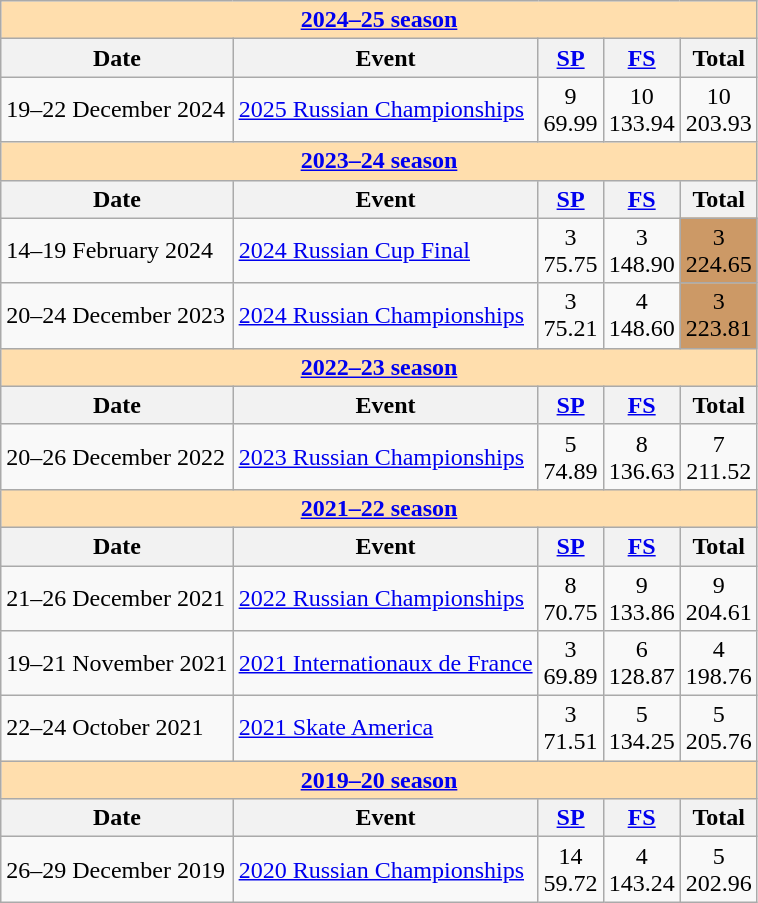<table class="wikitable">
<tr>
<td colspan="5" style="background-color: #ffdead; " align="center"><a href='#'><strong>2024–25 season</strong></a></td>
</tr>
<tr>
<th>Date</th>
<th>Event</th>
<th><a href='#'>SP</a></th>
<th><a href='#'>FS</a></th>
<th>Total</th>
</tr>
<tr>
<td>19–22 December 2024</td>
<td><a href='#'>2025 Russian Championships</a></td>
<td align=center>9 <br> 69.99</td>
<td align=center>10 <br> 133.94</td>
<td align=center>10 <br> 203.93</td>
</tr>
<tr>
<td colspan="5" style="background-color: #ffdead; " align="center"><a href='#'><strong>2023–24 season</strong></a></td>
</tr>
<tr>
<th>Date</th>
<th>Event</th>
<th><a href='#'>SP</a></th>
<th><a href='#'>FS</a></th>
<th>Total</th>
</tr>
<tr>
<td>14–19 February 2024</td>
<td><a href='#'>2024 Russian Cup Final</a></td>
<td align=center>3 <br> 75.75</td>
<td align=center>3 <br> 148.90</td>
<td align=center bgcolor=cc9966>3 <br> 224.65</td>
</tr>
<tr>
<td>20–24 December 2023</td>
<td><a href='#'>2024 Russian Championships</a></td>
<td align=center>3 <br> 75.21</td>
<td align=center>4 <br> 148.60</td>
<td align=center bgcolor=cc9966>3 <br> 223.81</td>
</tr>
<tr>
<td colspan="5" style="background-color: #ffdead; " align="center"><a href='#'><strong>2022–23 season</strong></a></td>
</tr>
<tr>
<th>Date</th>
<th>Event</th>
<th><a href='#'>SP</a></th>
<th><a href='#'>FS</a></th>
<th>Total</th>
</tr>
<tr>
<td>20–26 December 2022</td>
<td><a href='#'>2023 Russian Championships</a></td>
<td align=center>5 <br> 74.89</td>
<td align=center>8 <br> 136.63</td>
<td align=center>7 <br> 211.52</td>
</tr>
<tr>
<td style="background-color: #ffdead; " colspan=5 align=center><a href='#'><strong>2021–22 season</strong></a></td>
</tr>
<tr>
<th>Date</th>
<th>Event</th>
<th><a href='#'>SP</a></th>
<th><a href='#'>FS</a></th>
<th>Total</th>
</tr>
<tr>
<td>21–26 December 2021</td>
<td><a href='#'>2022 Russian Championships</a></td>
<td align=center>8 <br> 70.75</td>
<td align=center>9 <br> 133.86</td>
<td align=center>9 <br> 204.61</td>
</tr>
<tr>
<td>19–21 November 2021</td>
<td><a href='#'>2021 Internationaux de France</a></td>
<td align=center>3 <br> 69.89</td>
<td align=center>6 <br> 128.87</td>
<td align=center>4 <br> 198.76</td>
</tr>
<tr>
<td>22–24 October 2021</td>
<td><a href='#'>2021 Skate America</a></td>
<td align=center>3 <br> 71.51</td>
<td align=center>5 <br> 134.25</td>
<td align=center>5 <br> 205.76</td>
</tr>
<tr>
<td colspan="5" style="background-color: #ffdead; " align="center"><a href='#'><strong>2019–20 season</strong></a></td>
</tr>
<tr>
<th>Date</th>
<th>Event</th>
<th><a href='#'>SP</a></th>
<th><a href='#'>FS</a></th>
<th>Total</th>
</tr>
<tr>
<td>26–29 December 2019</td>
<td><a href='#'>2020 Russian Championships</a></td>
<td align=center>14 <br> 59.72</td>
<td align=center>4 <br>  143.24</td>
<td align=center>5 <br> 202.96</td>
</tr>
</table>
